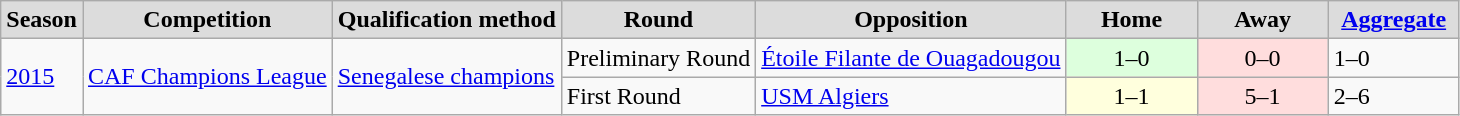<table class="sortable plainrowheaders wikitable">
<tr>
<th style="background:#DCDCDC">Season</th>
<th style="background:#DCDCDC">Competition</th>
<th style="background:#DCDCDC">Qualification method</th>
<th style="background:#DCDCDC">Round</th>
<th style="background:#DCDCDC">Opposition</th>
<th width="80" style="background:#DCDCDC">Home</th>
<th width="80" style="background:#DCDCDC">Away</th>
<th width="80" style="background:#DCDCDC"><a href='#'>Aggregate</a></th>
</tr>
<tr>
<td rowspan=2><a href='#'>2015</a></td>
<td rowspan=2><a href='#'>CAF Champions League</a></td>
<td rowspan=2><a href='#'>Senegalese champions</a></td>
<td align=left>Preliminary Round</td>
<td align=left> <a href='#'>Étoile Filante de Ouagadougou</a></td>
<td style="background:#dfd; text-align:center">1–0</td>
<td style="background:#fdd; text-align:center">0–0</td>
<td>1–0</td>
</tr>
<tr>
<td align=left>First Round</td>
<td align=left> <a href='#'>USM Algiers</a></td>
<td style="background:#ffd; text-align:center">1–1</td>
<td style="background:#fdd; text-align:center">5–1</td>
<td>2–6</td>
</tr>
</table>
